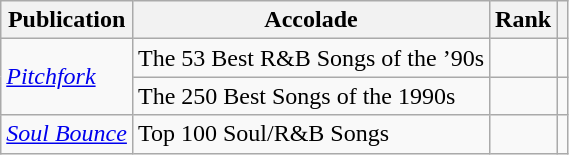<table class="sortable wikitable">
<tr>
<th>Publication</th>
<th>Accolade</th>
<th>Rank</th>
<th class="unsortable"></th>
</tr>
<tr>
<td rowspan="2"><em><a href='#'>Pitchfork</a></em></td>
<td>The 53 Best R&B Songs of the ’90s</td>
<td></td>
<td></td>
</tr>
<tr>
<td>The 250 Best Songs of the 1990s</td>
<td></td>
<td></td>
</tr>
<tr>
<td rowspan="1"><em><a href='#'>Soul Bounce</a></em></td>
<td>Top 100 Soul/R&B Songs</td>
<td></td>
<td></td>
</tr>
</table>
